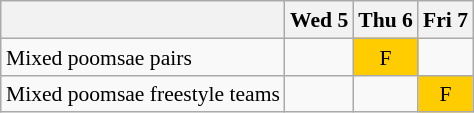<table class="wikitable" style="margin:0.5em auto; font-size:90%; line-height:1.25em; text-align:center;">
<tr>
<th></th>
<th>Wed 5</th>
<th>Thu 6</th>
<th>Fri 7</th>
</tr>
<tr>
<td align=left>Mixed poomsae pairs</td>
<td></td>
<td style="background-color:#FFCC00;">F</td>
<td></td>
</tr>
<tr>
<td align=left>Mixed poomsae freestyle teams</td>
<td></td>
<td></td>
<td style="background-color:#FFCC00;">F</td>
</tr>
</table>
